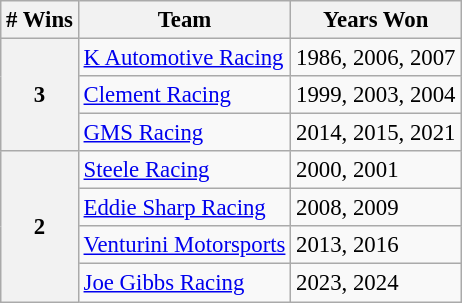<table class="wikitable" style="font-size: 95%;">
<tr>
<th># Wins</th>
<th>Team</th>
<th>Years Won</th>
</tr>
<tr>
<th rowspan="3">3</th>
<td><a href='#'>K Automotive Racing</a></td>
<td>1986, 2006, 2007</td>
</tr>
<tr>
<td><a href='#'>Clement Racing</a></td>
<td>1999, 2003, 2004</td>
</tr>
<tr>
<td><a href='#'>GMS Racing</a></td>
<td>2014, 2015, 2021</td>
</tr>
<tr>
<th rowspan="4">2</th>
<td><a href='#'>Steele Racing</a></td>
<td>2000, 2001</td>
</tr>
<tr>
<td><a href='#'>Eddie Sharp Racing</a></td>
<td>2008, 2009</td>
</tr>
<tr>
<td><a href='#'>Venturini Motorsports</a></td>
<td>2013, 2016</td>
</tr>
<tr>
<td><a href='#'>Joe Gibbs Racing</a></td>
<td>2023, 2024</td>
</tr>
</table>
